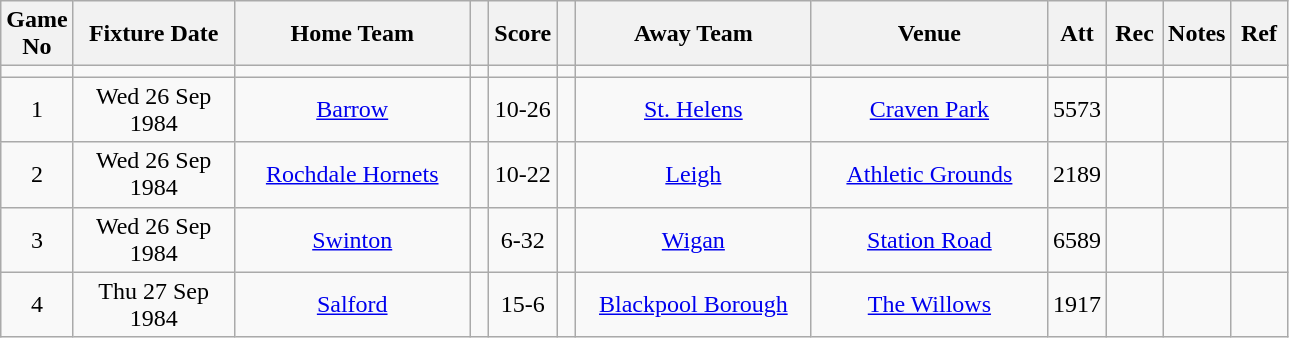<table class="wikitable" style="text-align:center;">
<tr>
<th width=20 abbr="No">Game No</th>
<th width=100 abbr="Date">Fixture Date</th>
<th width=150 abbr="Home Team">Home Team</th>
<th width=5 abbr="space"></th>
<th width=20 abbr="Score">Score</th>
<th width=5 abbr="space"></th>
<th width=150 abbr="Away Team">Away Team</th>
<th width=150 abbr="Venue">Venue</th>
<th width=30 abbr="Att">Att</th>
<th width=30 abbr="Rec">Rec</th>
<th width=20 abbr="Notes">Notes</th>
<th width=30 abbr="Ref">Ref</th>
</tr>
<tr>
<td></td>
<td></td>
<td></td>
<td></td>
<td></td>
<td></td>
<td></td>
<td></td>
<td></td>
<td></td>
<td></td>
</tr>
<tr>
<td>1</td>
<td>Wed 26 Sep 1984</td>
<td><a href='#'>Barrow</a></td>
<td></td>
<td>10-26</td>
<td></td>
<td><a href='#'>St. Helens</a></td>
<td><a href='#'>Craven Park</a></td>
<td>5573</td>
<td></td>
<td></td>
<td></td>
</tr>
<tr>
<td>2</td>
<td>Wed 26 Sep 1984</td>
<td><a href='#'>Rochdale Hornets</a></td>
<td></td>
<td>10-22</td>
<td></td>
<td><a href='#'>Leigh</a></td>
<td><a href='#'>Athletic Grounds</a></td>
<td>2189</td>
<td></td>
<td></td>
<td></td>
</tr>
<tr>
<td>3</td>
<td>Wed 26 Sep 1984</td>
<td><a href='#'>Swinton</a></td>
<td></td>
<td>6-32</td>
<td></td>
<td><a href='#'>Wigan</a></td>
<td><a href='#'>Station Road</a></td>
<td>6589</td>
<td></td>
<td></td>
<td></td>
</tr>
<tr>
<td>4</td>
<td>Thu 27 Sep 1984</td>
<td><a href='#'>Salford</a></td>
<td></td>
<td>15-6</td>
<td></td>
<td><a href='#'>Blackpool Borough</a></td>
<td><a href='#'>The Willows</a></td>
<td>1917</td>
<td></td>
<td></td>
<td></td>
</tr>
</table>
